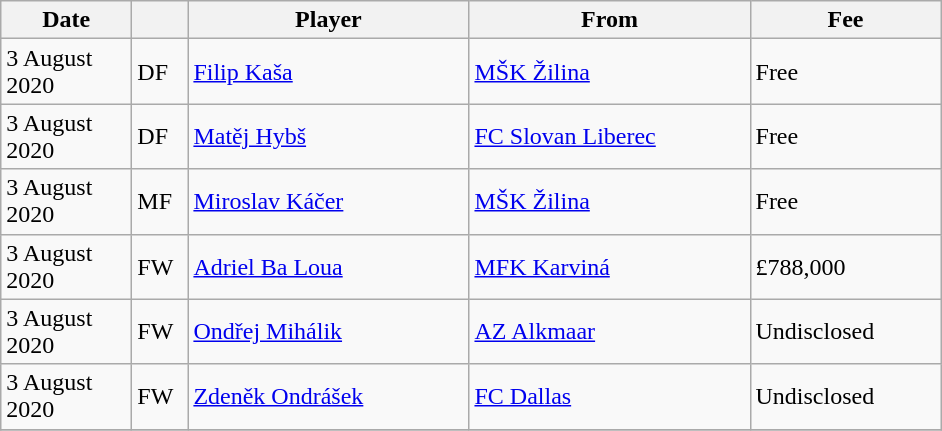<table class="wikitable sortable">
<tr>
<th style="width:80px;">Date</th>
<th style="width:30px;"></th>
<th style="width:180px;">Player</th>
<th style="width:180px;">From</th>
<th style="width:120px;" class="unsortable">Fee</th>
</tr>
<tr>
<td>3 August 2020</td>
<td>DF</td>
<td><a href='#'>Filip Kaša</a></td>
<td><a href='#'>MŠK Žilina</a></td>
<td>Free</td>
</tr>
<tr>
<td>3 August 2020</td>
<td>DF</td>
<td><a href='#'>Matěj Hybš</a></td>
<td><a href='#'>FC Slovan Liberec</a></td>
<td>Free</td>
</tr>
<tr>
<td>3 August 2020</td>
<td>MF</td>
<td><a href='#'>Miroslav Káčer</a></td>
<td><a href='#'>MŠK Žilina</a></td>
<td>Free</td>
</tr>
<tr>
<td>3 August 2020</td>
<td>FW</td>
<td><a href='#'>Adriel Ba Loua</a></td>
<td><a href='#'>MFK Karviná</a></td>
<td>£788,000</td>
</tr>
<tr>
<td>3 August 2020</td>
<td>FW</td>
<td><a href='#'>Ondřej Mihálik</a></td>
<td><a href='#'>AZ Alkmaar</a></td>
<td>Undisclosed</td>
</tr>
<tr>
<td>3 August 2020</td>
<td>FW</td>
<td><a href='#'>Zdeněk Ondrášek</a></td>
<td><a href='#'>FC Dallas</a></td>
<td>Undisclosed</td>
</tr>
<tr>
</tr>
</table>
